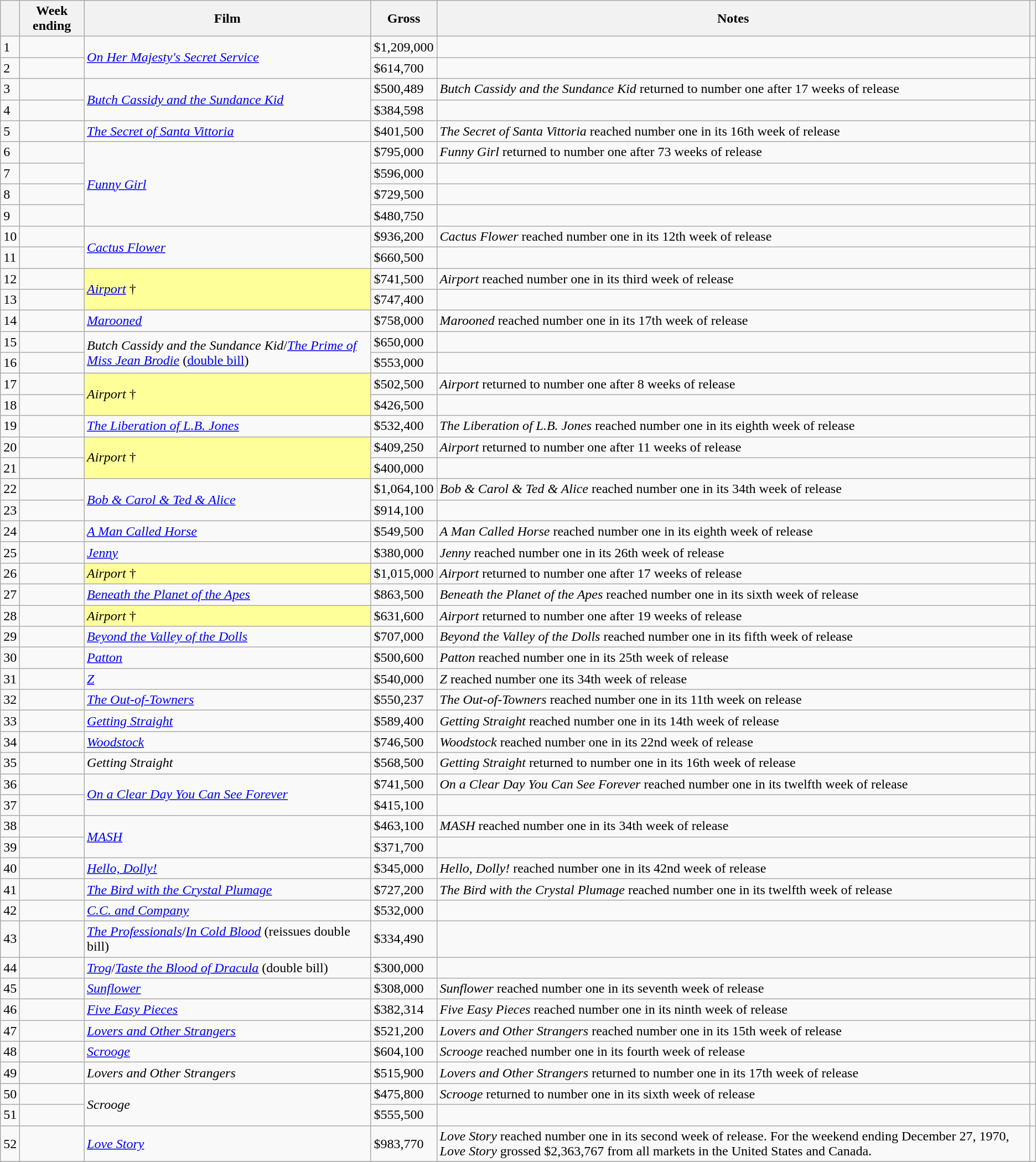<table class="wikitable sortable">
<tr>
<th></th>
<th>Week ending</th>
<th>Film</th>
<th>Gross</th>
<th>Notes</th>
<th class="unsortable"></th>
</tr>
<tr>
<td>1</td>
<td></td>
<td rowspan="2"><em><a href='#'>On Her Majesty's Secret Service</a></em></td>
<td>$1,209,000</td>
<td></td>
<td></td>
</tr>
<tr>
<td>2</td>
<td></td>
<td>$614,700</td>
<td></td>
<td></td>
</tr>
<tr>
<td>3</td>
<td></td>
<td rowspan="2"><em><a href='#'>Butch Cassidy and the Sundance Kid</a></em></td>
<td>$500,489</td>
<td><em>Butch Cassidy and the Sundance Kid</em> returned to number one after 17 weeks of release</td>
<td></td>
</tr>
<tr>
<td>4</td>
<td></td>
<td>$384,598</td>
<td></td>
<td></td>
</tr>
<tr>
<td>5</td>
<td></td>
<td><em><a href='#'>The Secret of Santa Vittoria</a></em></td>
<td>$401,500</td>
<td><em>The Secret of Santa Vittoria</em> reached number one in its 16th week of release</td>
<td></td>
</tr>
<tr>
<td>6</td>
<td></td>
<td rowspan="4"><em><a href='#'>Funny Girl</a></em></td>
<td>$795,000</td>
<td><em>Funny Girl</em> returned to number one after 73 weeks of release</td>
<td></td>
</tr>
<tr>
<td>7</td>
<td></td>
<td>$596,000</td>
<td></td>
<td></td>
</tr>
<tr>
<td>8</td>
<td></td>
<td>$729,500</td>
<td></td>
<td></td>
</tr>
<tr>
<td>9</td>
<td></td>
<td>$480,750</td>
<td></td>
<td></td>
</tr>
<tr>
<td>10</td>
<td></td>
<td rowspan="2"><em><a href='#'>Cactus Flower</a></em></td>
<td>$936,200</td>
<td><em>Cactus Flower</em> reached number one in its 12th week of release</td>
<td></td>
</tr>
<tr>
<td>11</td>
<td></td>
<td>$660,500</td>
<td></td>
<td></td>
</tr>
<tr>
<td>12</td>
<td></td>
<td rowspan="2" style="background-color:#FFFF99"><em><a href='#'>Airport</a></em> †</td>
<td>$741,500</td>
<td><em>Airport</em> reached number one in its third week of release</td>
<td></td>
</tr>
<tr>
<td>13</td>
<td></td>
<td>$747,400</td>
<td></td>
<td></td>
</tr>
<tr>
<td>14</td>
<td></td>
<td><em><a href='#'>Marooned</a></em></td>
<td>$758,000</td>
<td><em>Marooned</em> reached number one in its 17th week of release</td>
<td></td>
</tr>
<tr>
<td>15</td>
<td></td>
<td rowspan="2"><em>Butch Cassidy and the Sundance Kid</em>/<em><a href='#'>The Prime of Miss Jean Brodie</a></em> (<a href='#'>double bill</a>)</td>
<td>$650,000</td>
<td></td>
<td></td>
</tr>
<tr>
<td>16</td>
<td></td>
<td>$553,000</td>
<td></td>
<td></td>
</tr>
<tr>
<td>17</td>
<td></td>
<td rowspan="2" style="background-color:#FFFF99"><em>Airport</em> †</td>
<td>$502,500</td>
<td><em>Airport</em> returned to number one after 8 weeks of release</td>
<td></td>
</tr>
<tr>
<td>18</td>
<td></td>
<td>$426,500</td>
<td></td>
<td></td>
</tr>
<tr>
<td>19</td>
<td></td>
<td><em><a href='#'>The Liberation of L.B. Jones</a></em></td>
<td>$532,400</td>
<td><em>The Liberation of L.B. Jones</em> reached number one in its eighth week of release</td>
<td></td>
</tr>
<tr>
<td>20</td>
<td></td>
<td rowspan="2" style="background-color:#FFFF99"><em>Airport</em> †</td>
<td>$409,250</td>
<td><em>Airport</em> returned to number one after 11 weeks of release</td>
<td></td>
</tr>
<tr>
<td>21</td>
<td></td>
<td>$400,000</td>
<td></td>
<td></td>
</tr>
<tr>
<td>22</td>
<td></td>
<td rowspan="2"><em><a href='#'>Bob & Carol & Ted & Alice</a></em></td>
<td>$1,064,100</td>
<td><em>Bob & Carol & Ted & Alice</em> reached number one in its 34th week of release</td>
<td></td>
</tr>
<tr>
<td>23</td>
<td></td>
<td>$914,100</td>
<td></td>
<td></td>
</tr>
<tr>
<td>24</td>
<td></td>
<td><em><a href='#'>A Man Called Horse</a></em></td>
<td>$549,500</td>
<td><em>A Man Called Horse</em> reached number one in its eighth week of release</td>
<td></td>
</tr>
<tr>
<td>25</td>
<td></td>
<td><em><a href='#'>Jenny</a></em></td>
<td>$380,000</td>
<td><em>Jenny</em> reached number one in its 26th week of release</td>
<td></td>
</tr>
<tr>
<td>26</td>
<td></td>
<td style="background-color:#FFFF99"><em>Airport</em> †</td>
<td>$1,015,000</td>
<td><em>Airport</em> returned to number one after 17 weeks of release</td>
<td></td>
</tr>
<tr>
<td>27</td>
<td></td>
<td><em><a href='#'>Beneath the Planet of the Apes</a></em></td>
<td>$863,500</td>
<td><em>Beneath the Planet of the Apes</em> reached number one in its sixth week of release</td>
<td></td>
</tr>
<tr>
<td>28</td>
<td></td>
<td style="background-color:#FFFF99"><em>Airport</em> †</td>
<td>$631,600</td>
<td><em>Airport</em> returned to number one after 19 weeks of release</td>
<td></td>
</tr>
<tr>
<td>29</td>
<td></td>
<td><em><a href='#'>Beyond the Valley of the Dolls</a></em></td>
<td>$707,000</td>
<td><em>Beyond the Valley of the Dolls</em> reached number one in its fifth week of release</td>
<td></td>
</tr>
<tr>
<td>30</td>
<td></td>
<td><em><a href='#'>Patton</a></em></td>
<td>$500,600</td>
<td><em>Patton</em> reached number one in its 25th week of release</td>
<td></td>
</tr>
<tr>
<td>31</td>
<td></td>
<td><em><a href='#'>Z</a></em></td>
<td>$540,000</td>
<td><em>Z</em> reached number one its 34th week of release</td>
<td></td>
</tr>
<tr>
<td>32</td>
<td></td>
<td><em><a href='#'>The Out-of-Towners</a></em></td>
<td>$550,237</td>
<td><em>The Out-of-Towners</em> reached number one in its 11th week on release</td>
<td></td>
</tr>
<tr>
<td>33</td>
<td></td>
<td><em><a href='#'>Getting Straight</a></em></td>
<td>$589,400</td>
<td><em>Getting Straight</em> reached number one in its 14th week of release</td>
<td></td>
</tr>
<tr>
<td>34</td>
<td></td>
<td><em><a href='#'>Woodstock</a></em></td>
<td>$746,500</td>
<td><em>Woodstock</em> reached number one in its 22nd week of release</td>
<td></td>
</tr>
<tr>
<td>35</td>
<td></td>
<td><em>Getting Straight</em></td>
<td>$568,500</td>
<td><em>Getting Straight</em> returned to number one in its 16th week of release</td>
<td></td>
</tr>
<tr>
<td>36</td>
<td></td>
<td rowspan="2"><em><a href='#'>On a Clear Day You Can See Forever</a></em></td>
<td>$741,500</td>
<td><em>On a Clear Day You Can See Forever</em> reached number one in its twelfth week of release</td>
<td></td>
</tr>
<tr>
<td>37</td>
<td></td>
<td>$415,100</td>
<td></td>
<td></td>
</tr>
<tr>
<td>38</td>
<td></td>
<td rowspan="2"><em><a href='#'>MASH</a></em></td>
<td>$463,100</td>
<td><em>MASH</em> reached number one in its 34th week of release</td>
<td></td>
</tr>
<tr>
<td>39</td>
<td></td>
<td>$371,700</td>
<td></td>
<td></td>
</tr>
<tr>
<td>40</td>
<td></td>
<td><em><a href='#'>Hello, Dolly!</a></em></td>
<td>$345,000</td>
<td><em>Hello, Dolly!</em> reached number one in its 42nd week of release</td>
<td></td>
</tr>
<tr>
<td>41</td>
<td></td>
<td><em><a href='#'>The Bird with the Crystal Plumage</a></em></td>
<td>$727,200</td>
<td><em>The Bird with the Crystal Plumage</em> reached number one in its twelfth week of release</td>
<td></td>
</tr>
<tr>
<td>42</td>
<td></td>
<td><em><a href='#'>C.C. and Company</a></em></td>
<td>$532,000</td>
<td></td>
<td></td>
</tr>
<tr>
<td>43</td>
<td></td>
<td><em><a href='#'>The Professionals</a></em>/<em><a href='#'>In Cold Blood</a></em> (reissues double bill)</td>
<td>$334,490</td>
<td></td>
<td></td>
</tr>
<tr>
<td>44</td>
<td></td>
<td><em><a href='#'>Trog</a></em>/<em><a href='#'>Taste the Blood of Dracula</a></em> (double bill)</td>
<td>$300,000</td>
<td></td>
<td></td>
</tr>
<tr>
<td>45</td>
<td></td>
<td><em><a href='#'>Sunflower</a></em></td>
<td>$308,000</td>
<td><em>Sunflower</em> reached number one in its seventh week of release</td>
<td></td>
</tr>
<tr>
<td>46</td>
<td></td>
<td><em><a href='#'>Five Easy Pieces</a></em></td>
<td>$382,314</td>
<td><em>Five Easy Pieces</em> reached number one in its ninth week of release</td>
<td></td>
</tr>
<tr>
<td>47</td>
<td></td>
<td><em><a href='#'>Lovers and Other Strangers</a></em></td>
<td>$521,200</td>
<td><em>Lovers and Other Strangers</em> reached number one in its 15th week of release</td>
<td></td>
</tr>
<tr>
<td>48</td>
<td></td>
<td><em><a href='#'>Scrooge</a></em></td>
<td>$604,100</td>
<td><em>Scrooge</em> reached number one in its fourth week of release</td>
<td></td>
</tr>
<tr>
<td>49</td>
<td></td>
<td><em>Lovers and Other Strangers</em></td>
<td>$515,900</td>
<td><em>Lovers and Other Strangers</em> returned to number one in its 17th week of release</td>
<td></td>
</tr>
<tr>
<td>50</td>
<td></td>
<td rowspan="2"><em>Scrooge</em></td>
<td>$475,800</td>
<td><em>Scrooge</em> returned to number one in its sixth week of release</td>
<td></td>
</tr>
<tr>
<td>51</td>
<td></td>
<td>$555,500</td>
<td></td>
<td></td>
</tr>
<tr>
<td>52</td>
<td></td>
<td><em><a href='#'>Love Story</a></em></td>
<td>$983,770</td>
<td><em>Love Story</em> reached number one in its second week of release. For the weekend ending December 27, 1970, <em>Love Story</em> grossed $2,363,767 from all markets in the United States and Canada.</td>
<td></td>
</tr>
<tr>
</tr>
</table>
